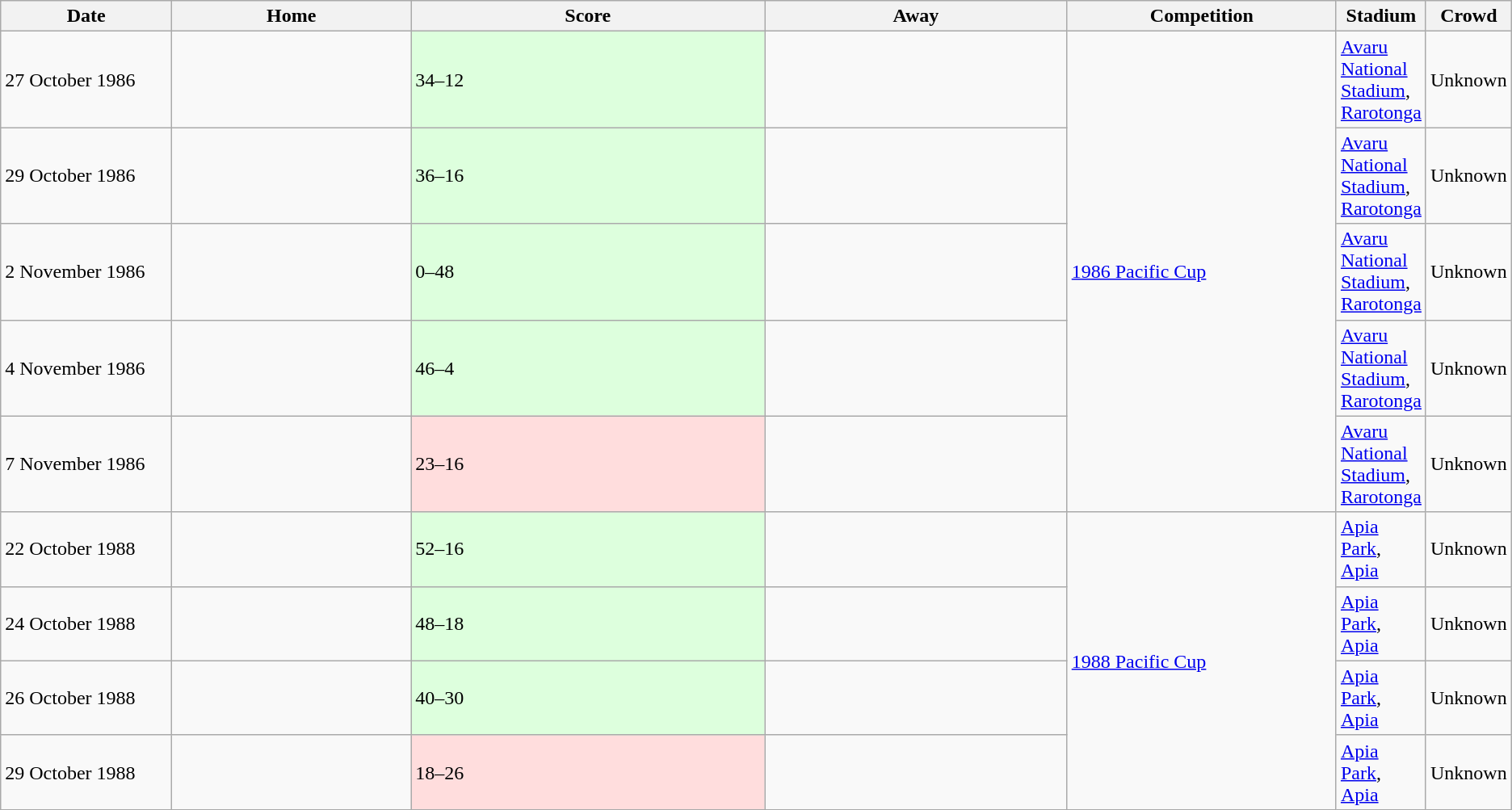<table class="wikitable" style="text-align:left">
<tr>
<th scope="col" width="12.3%">Date</th>
<th scope="col" width="18%">Home</th>
<th scope="col" width="27%">Score</th>
<th scope="col" width="23%">Away</th>
<th scope="col" width="23%">Competition</th>
<th scope="col" width="10.9%">Stadium</th>
<th scope="col" width="35.3%">Crowd</th>
</tr>
<tr>
<td>27 October 1986</td>
<td></td>
<td bgcolor=#DDFFDD>34–12</td>
<td></td>
<td rowspan=5><a href='#'>1986 Pacific Cup</a></td>
<td> <a href='#'>Avaru National Stadium</a>, <a href='#'>Rarotonga</a></td>
<td>Unknown</td>
</tr>
<tr>
<td>29 October 1986</td>
<td></td>
<td bgcolor=#DDFFDD>36–16</td>
<td></td>
<td> <a href='#'>Avaru National Stadium</a>, <a href='#'>Rarotonga</a></td>
<td>Unknown</td>
</tr>
<tr>
<td>2 November 1986</td>
<td></td>
<td bgcolor=#DDFFDD>0–48</td>
<td></td>
<td> <a href='#'>Avaru National Stadium</a>, <a href='#'>Rarotonga</a></td>
<td>Unknown</td>
</tr>
<tr>
<td>4 November 1986</td>
<td></td>
<td bgcolor=#DDFFDD>46–4</td>
<td></td>
<td> <a href='#'>Avaru National Stadium</a>, <a href='#'>Rarotonga</a></td>
<td>Unknown</td>
</tr>
<tr>
<td>7 November 1986</td>
<td></td>
<td bgcolor=#FFDDDD>23–16</td>
<td></td>
<td> <a href='#'>Avaru National Stadium</a>, <a href='#'>Rarotonga</a></td>
<td>Unknown</td>
</tr>
<tr>
<td>22 October 1988</td>
<td></td>
<td bgcolor=#DDFFDD>52–16</td>
<td></td>
<td rowspan=5><a href='#'>1988 Pacific Cup</a></td>
<td> <a href='#'>Apia Park</a>, <a href='#'>Apia</a></td>
<td>Unknown</td>
</tr>
<tr>
<td>24 October 1988</td>
<td></td>
<td bgcolor=#DDFFDD>48–18</td>
<td></td>
<td> <a href='#'>Apia Park</a>, <a href='#'>Apia</a></td>
<td>Unknown</td>
</tr>
<tr>
<td>26 October 1988</td>
<td></td>
<td bgcolor=#DDFFDD>40–30</td>
<td></td>
<td> <a href='#'>Apia Park</a>, <a href='#'>Apia</a></td>
<td>Unknown</td>
</tr>
<tr>
<td>29 October 1988</td>
<td></td>
<td bgcolor=#FFDDDD>18–26</td>
<td></td>
<td> <a href='#'>Apia Park</a>, <a href='#'>Apia</a></td>
<td>Unknown</td>
</tr>
</table>
